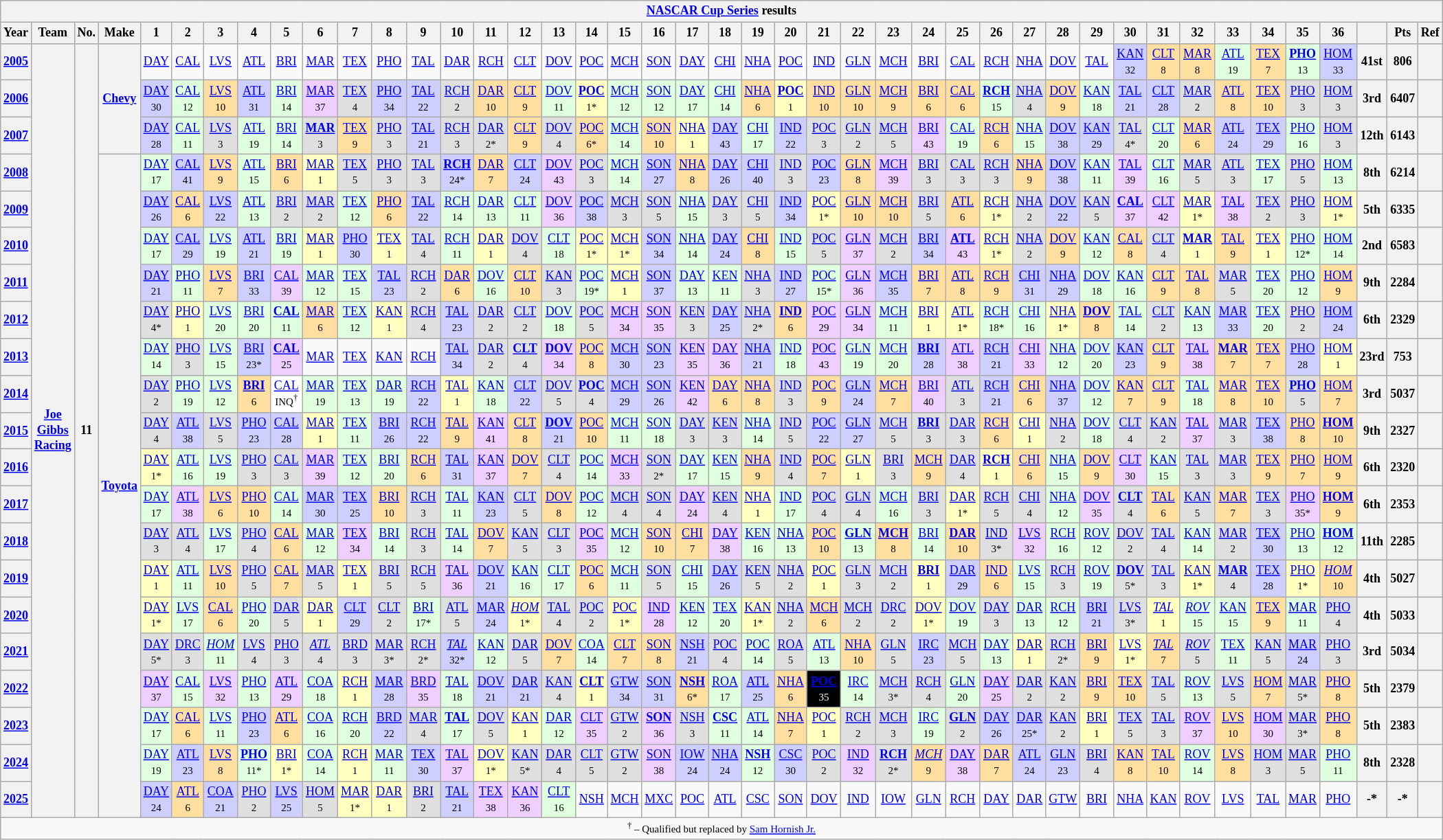<table class="wikitable" style="text-align:center; font-size:75%">
<tr>
<th colspan=43><a href='#'>NASCAR Cup Series</a> results</th>
</tr>
<tr>
<th>Year</th>
<th>Team</th>
<th>No.</th>
<th>Make</th>
<th>1</th>
<th>2</th>
<th>3</th>
<th>4</th>
<th>5</th>
<th>6</th>
<th>7</th>
<th>8</th>
<th>9</th>
<th>10</th>
<th>11</th>
<th>12</th>
<th>13</th>
<th>14</th>
<th>15</th>
<th>16</th>
<th>17</th>
<th>18</th>
<th>19</th>
<th>20</th>
<th>21</th>
<th>22</th>
<th>23</th>
<th>24</th>
<th>25</th>
<th>26</th>
<th>27</th>
<th>28</th>
<th>29</th>
<th>30</th>
<th>31</th>
<th>32</th>
<th>33</th>
<th>34</th>
<th>35</th>
<th>36</th>
<th></th>
<th>Pts</th>
<th>Ref</th>
</tr>
<tr>
<th><a href='#'>2005</a></th>
<th rowspan=21><a href='#'>Joe Gibbs Racing</a></th>
<th rowspan=21>11</th>
<th rowspan=3><a href='#'>Chevy</a></th>
<td><a href='#'>DAY</a></td>
<td><a href='#'>CAL</a></td>
<td><a href='#'>LVS</a></td>
<td><a href='#'>ATL</a></td>
<td><a href='#'>BRI</a></td>
<td><a href='#'>MAR</a></td>
<td><a href='#'>TEX</a></td>
<td><a href='#'>PHO</a></td>
<td><a href='#'>TAL</a></td>
<td><a href='#'>DAR</a></td>
<td><a href='#'>RCH</a></td>
<td><a href='#'>CLT</a></td>
<td><a href='#'>DOV</a></td>
<td><a href='#'>POC</a></td>
<td><a href='#'>MCH</a></td>
<td><a href='#'>SON</a></td>
<td><a href='#'>DAY</a></td>
<td><a href='#'>CHI</a></td>
<td><a href='#'>NHA</a></td>
<td><a href='#'>POC</a></td>
<td><a href='#'>IND</a></td>
<td><a href='#'>GLN</a></td>
<td><a href='#'>MCH</a></td>
<td><a href='#'>BRI</a></td>
<td><a href='#'>CAL</a></td>
<td><a href='#'>RCH</a></td>
<td><a href='#'>NHA</a></td>
<td><a href='#'>DOV</a></td>
<td><a href='#'>TAL</a></td>
<td style="background:#CFCFFF;"><a href='#'>KAN</a><br><small>32</small></td>
<td style="background:#FFDF9F;"><a href='#'>CLT</a><br><small>8</small></td>
<td style="background:#FFDF9F;"><a href='#'>MAR</a><br><small>8</small></td>
<td style="background:#DFFFDF;"><a href='#'>ATL</a><br><small>19</small></td>
<td style="background:#FFDF9F;"><a href='#'>TEX</a><br><small>7</small></td>
<td style="background:#DFFFDF;"><strong><a href='#'>PHO</a></strong><br><small>13</small></td>
<td style="background:#CFCFFF;"><a href='#'>HOM</a><br><small>33</small></td>
<th>41st</th>
<th>806</th>
<th></th>
</tr>
<tr>
<th><a href='#'>2006</a></th>
<td style="background:#CFCFFF;"><a href='#'>DAY</a><br><small>30</small></td>
<td style="background:#DFFFDF;"><a href='#'>CAL</a><br><small>12</small></td>
<td style="background:#FFDF9F;"><a href='#'>LVS</a><br><small>10</small></td>
<td style="background:#CFCFFF;"><a href='#'>ATL</a><br><small>31</small></td>
<td style="background:#DFFFDF;"><a href='#'>BRI</a><br><small>14</small></td>
<td style="background:#EFCFFF;"><a href='#'>MAR</a><br><small>37</small></td>
<td style="background:#DFDFDF;"><a href='#'>TEX</a><br><small>4</small></td>
<td style="background:#CFCFFF;"><a href='#'>PHO</a><br><small>34</small></td>
<td style="background:#CFCFFF;"><a href='#'>TAL</a><br><small>22</small></td>
<td style="background:#DFDFDF;"><a href='#'>RCH</a><br><small>2</small></td>
<td style="background:#FFDF9F;"><a href='#'>DAR</a><br><small>10</small></td>
<td style="background:#FFDF9F;"><a href='#'>CLT</a><br><small>9</small></td>
<td style="background:#DFFFDF;"><a href='#'>DOV</a><br><small>11</small></td>
<td style="background:#FFFFBF;"><strong><a href='#'>POC</a></strong><br><small>1*</small></td>
<td style="background:#DFFFDF;"><a href='#'>MCH</a><br><small>12</small></td>
<td style="background:#DFFFDF;"><a href='#'>SON</a><br><small>12</small></td>
<td style="background:#DFFFDF;"><a href='#'>DAY</a><br><small>17</small></td>
<td style="background:#DFFFDF;"><a href='#'>CHI</a><br><small>14</small></td>
<td style="background:#FFDF9F;"><a href='#'>NHA</a><br><small>6</small></td>
<td style="background:#FFFFBF;"><strong><a href='#'>POC</a></strong><br><small>1</small></td>
<td style="background:#FFDF9F;"><a href='#'>IND</a><br><small>10</small></td>
<td style="background:#FFDF9F;"><a href='#'>GLN</a><br><small>10</small></td>
<td style="background:#FFDF9F;"><a href='#'>MCH</a><br><small>9</small></td>
<td style="background:#FFDF9F;"><a href='#'>BRI</a><br><small>6</small></td>
<td style="background:#FFDF9F;"><a href='#'>CAL</a><br><small>6</small></td>
<td style="background:#DFFFDF;"><strong><a href='#'>RCH</a></strong><br><small>15</small></td>
<td style="background:#DFDFDF;"><a href='#'>NHA</a><br><small>4</small></td>
<td style="background:#FFDF9F;"><a href='#'>DOV</a><br><small>9</small></td>
<td style="background:#DFFFDF;"><a href='#'>KAN</a><br><small>18</small></td>
<td style="background:#CFCFFF;"><a href='#'>TAL</a><br><small>21</small></td>
<td style="background:#CFCFFF;"><a href='#'>CLT</a><br><small>28</small></td>
<td style="background:#DFDFDF;"><a href='#'>MAR</a><br><small>2</small></td>
<td style="background:#FFDF9F;"><a href='#'>ATL</a><br><small>8</small></td>
<td style="background:#FFDF9F;"><a href='#'>TEX</a><br><small>10</small></td>
<td style="background:#DFDFDF;"><a href='#'>PHO</a><br><small>3</small></td>
<td style="background:#DFDFDF;"><a href='#'>HOM</a><br><small>3</small></td>
<th>3rd</th>
<th>6407</th>
<th></th>
</tr>
<tr>
<th><a href='#'>2007</a></th>
<td style="background:#CFCFFF;"><a href='#'>DAY</a><br><small>28</small></td>
<td style="background:#DFFFDF;"><a href='#'>CAL</a><br><small>11</small></td>
<td style="background:#DFDFDF;"><a href='#'>LVS</a><br><small>3</small></td>
<td style="background:#DFFFDF;"><a href='#'>ATL</a><br><small>19</small></td>
<td style="background:#DFFFDF;"><a href='#'>BRI</a><br><small>14</small></td>
<td style="background:#DFDFDF;"><strong><a href='#'>MAR</a></strong><br><small>3</small></td>
<td style="background:#FFDF9F;"><a href='#'>TEX</a><br><small>9</small></td>
<td style="background:#DFDFDF;"><a href='#'>PHO</a><br><small>3</small></td>
<td style="background:#CFCFFF;"><a href='#'>TAL</a><br><small>21</small></td>
<td style="background:#DFDFDF;"><a href='#'>RCH</a><br><small>3</small></td>
<td style="background:#DFDFDF;"><a href='#'>DAR</a><br><small>2*</small></td>
<td style="background:#FFDF9F;"><a href='#'>CLT</a><br><small>9</small></td>
<td style="background:#DFDFDF;"><a href='#'>DOV</a><br><small>4</small></td>
<td style="background:#FFDF9F;"><a href='#'>POC</a><br><small>6*</small></td>
<td style="background:#DFFFDF;"><a href='#'>MCH</a><br><small>14</small></td>
<td style="background:#FFDF9F;"><a href='#'>SON</a><br><small>10</small></td>
<td style="background:#FFFFBF;"><a href='#'>NHA</a><br><small>1</small></td>
<td style="background:#CFCFFF;"><a href='#'>DAY</a><br><small>43</small></td>
<td style="background:#DFFFDF;"><a href='#'>CHI</a><br><small>17</small></td>
<td style="background:#CFCFFF;"><a href='#'>IND</a><br><small>22</small></td>
<td style="background:#DFDFDF;"><a href='#'>POC</a><br><small>3</small></td>
<td style="background:#DFDFDF;"><a href='#'>GLN</a><br><small>2</small></td>
<td style="background:#DFDFDF;"><a href='#'>MCH</a><br><small>5</small></td>
<td style="background:#EFCFFF;"><a href='#'>BRI</a><br><small>43</small></td>
<td style="background:#DFFFDF;"><a href='#'>CAL</a><br><small>19</small></td>
<td style="background:#FFDF9F;"><a href='#'>RCH</a><br><small>6</small></td>
<td style="background:#DFFFDF;"><a href='#'>NHA</a><br><small>15</small></td>
<td style="background:#CFCFFF;"><a href='#'>DOV</a><br><small>38</small></td>
<td style="background:#CFCFFF;"><a href='#'>KAN</a><br><small>29</small></td>
<td style="background:#DFDFDF;"><a href='#'>TAL</a><br><small>4*</small></td>
<td style="background:#DFFFDF;"><a href='#'>CLT</a><br><small>20</small></td>
<td style="background:#FFDF9F;"><a href='#'>MAR</a><br><small>6</small></td>
<td style="background:#CFCFFF;"><a href='#'>ATL</a><br><small>24</small></td>
<td style="background:#CFCFFF;"><a href='#'>TEX</a><br><small>29</small></td>
<td style="background:#DFFFDF;"><a href='#'>PHO</a><br><small>16</small></td>
<td style="background:#DFDFDF;"><a href='#'>HOM</a><br><small>3</small></td>
<th>12th</th>
<th>6143</th>
<th></th>
</tr>
<tr>
<th><a href='#'>2008</a></th>
<th rowspan=18><a href='#'>Toyota</a></th>
<td style="background:#DFFFDF;"><a href='#'>DAY</a><br><small>17</small></td>
<td style="background:#CFCFFF;"><a href='#'>CAL</a><br><small>41</small></td>
<td style="background:#FFDF9F;"><a href='#'>LVS</a><br><small>9</small></td>
<td style="background:#DFFFDF;"><a href='#'>ATL</a><br><small>15</small></td>
<td style="background:#FFDF9F;"><a href='#'>BRI</a><br><small>6</small></td>
<td style="background:#FFFFBF;"><a href='#'>MAR</a><br><small>1</small></td>
<td style="background:#DFDFDF;"><a href='#'>TEX</a><br><small>5</small></td>
<td style="background:#DFDFDF;"><a href='#'>PHO</a><br><small>3</small></td>
<td style="background:#DFDFDF;"><a href='#'>TAL</a><br><small>3</small></td>
<td style="background:#CFCFFF;"><strong><a href='#'>RCH</a></strong><br><small>24*</small></td>
<td style="background:#FFDF9F;"><a href='#'>DAR</a><br><small>7</small></td>
<td style="background:#CFCFFF;"><a href='#'>CLT</a><br><small>24</small></td>
<td style="background:#EFCFFF;"><a href='#'>DOV</a><br><small>43</small></td>
<td style="background:#DFDFDF;"><a href='#'>POC</a><br><small>3</small></td>
<td style="background:#DFFFDF;"><a href='#'>MCH</a><br><small>14</small></td>
<td style="background:#CFCFFF;"><a href='#'>SON</a><br><small>27</small></td>
<td style="background:#FFDF9F;"><a href='#'>NHA</a><br><small>8</small></td>
<td style="background:#CFCFFF;"><a href='#'>DAY</a><br><small>26</small></td>
<td style="background:#CFCFFF;"><a href='#'>CHI</a><br><small>40</small></td>
<td style="background:#DFDFDF;"><a href='#'>IND</a><br><small>3</small></td>
<td style="background:#CFCFFF;"><a href='#'>POC</a><br><small>23</small></td>
<td style="background:#FFDF9F;"><a href='#'>GLN</a><br><small>8</small></td>
<td style="background:#EFCFFF;"><a href='#'>MCH</a><br><small>39</small></td>
<td style="background:#DFDFDF;"><a href='#'>BRI</a><br><small>3</small></td>
<td style="background:#DFDFDF;"><a href='#'>CAL</a><br><small>3</small></td>
<td style="background:#DFDFDF;"><a href='#'>RCH</a><br><small>3</small></td>
<td style="background:#FFDF9F;"><a href='#'>NHA</a><br><small>9</small></td>
<td style="background:#CFCFFF;"><a href='#'>DOV</a><br><small>38</small></td>
<td style="background:#DFFFDF;"><a href='#'>KAN</a><br><small>11</small></td>
<td style="background:#EFCFFF;"><a href='#'>TAL</a><br><small>39</small></td>
<td style="background:#DFFFDF;"><a href='#'>CLT</a><br><small>16</small></td>
<td style="background:#DFDFDF;"><a href='#'>MAR</a><br><small>5</small></td>
<td style="background:#DFDFDF;"><a href='#'>ATL</a><br><small>3</small></td>
<td style="background:#DFFFDF;"><a href='#'>TEX</a><br><small>17</small></td>
<td style="background:#DFDFDF;"><a href='#'>PHO</a><br><small>5</small></td>
<td style="background:#DFFFDF;"><a href='#'>HOM</a><br><small>13</small></td>
<th>8th</th>
<th>6214</th>
<th></th>
</tr>
<tr>
<th><a href='#'>2009</a></th>
<td style="background:#CFCFFF;"><a href='#'>DAY</a><br><small>26</small></td>
<td style="background:#FFDF9F;"><a href='#'>CAL</a><br><small>6</small></td>
<td style="background:#CFCFFF;"><a href='#'>LVS</a><br><small>22</small></td>
<td style="background:#DFFFDF;"><a href='#'>ATL</a><br><small>13</small></td>
<td style="background:#DFDFDF;"><a href='#'>BRI</a><br><small>2</small></td>
<td style="background:#DFDFDF;"><a href='#'>MAR</a><br><small>2</small></td>
<td style="background:#DFFFDF;"><a href='#'>TEX</a><br><small>12</small></td>
<td style="background:#FFDF9F;"><a href='#'>PHO</a><br><small>6</small></td>
<td style="background:#CFCFFF;"><a href='#'>TAL</a><br><small>22</small></td>
<td style="background:#DFFFDF;"><a href='#'>RCH</a><br><small>14</small></td>
<td style="background:#DFFFDF;"><a href='#'>DAR</a><br><small>13</small></td>
<td style="background:#DFFFDF;"><a href='#'>CLT</a><br><small>11</small></td>
<td style="background:#EFCFFF;"><a href='#'>DOV</a><br><small>36</small></td>
<td style="background:#CFCFFF;"><a href='#'>POC</a><br><small>38</small></td>
<td style="background:#DFDFDF;"><a href='#'>MCH</a><br><small>3</small></td>
<td style="background:#DFDFDF;"><a href='#'>SON</a><br><small>5</small></td>
<td style="background:#DFFFDF;"><a href='#'>NHA</a><br><small>15</small></td>
<td style="background:#DFDFDF;"><a href='#'>DAY</a><br><small>3</small></td>
<td style="background:#DFDFDF;"><a href='#'>CHI</a><br><small>5</small></td>
<td style="background:#CFCFFF;"><a href='#'>IND</a><br><small>34</small></td>
<td style="background:#FFFFBF;"><a href='#'>POC</a><br><small>1*</small></td>
<td style="background:#FFDF9F;"><a href='#'>GLN</a><br><small>10</small></td>
<td style="background:#FFDF9F;"><a href='#'>MCH</a><br><small>10</small></td>
<td style="background:#DFDFDF;"><a href='#'>BRI</a><br><small>5</small></td>
<td style="background:#FFDF9F;"><a href='#'>ATL</a><br><small>6</small></td>
<td style="background:#FFFFBF;"><a href='#'>RCH</a><br><small>1*</small></td>
<td style="background:#DFDFDF;"><a href='#'>NHA</a><br><small>2</small></td>
<td style="background:#CFCFFF;"><a href='#'>DOV</a><br><small>22</small></td>
<td style="background:#DFDFDF;"><a href='#'>KAN</a><br><small>5</small></td>
<td style="background:#EFCFFF;"><strong><a href='#'>CAL</a></strong><br><small>37</small></td>
<td style="background:#EFCFFF;"><a href='#'>CLT</a><br><small>42</small></td>
<td style="background:#FFFFBF;"><a href='#'>MAR</a><br><small>1*</small></td>
<td style="background:#EFCFFF;"><a href='#'>TAL</a><br><small>38</small></td>
<td style="background:#DFDFDF;"><a href='#'>TEX</a><br><small>2</small></td>
<td style="background:#DFDFDF;"><a href='#'>PHO</a><br><small>3</small></td>
<td style="background:#FFFFBF;"><a href='#'>HOM</a><br><small>1*</small></td>
<th>5th</th>
<th>6335</th>
<th></th>
</tr>
<tr>
<th><a href='#'>2010</a></th>
<td style="background:#DFFFDF;"><a href='#'>DAY</a><br><small>17</small></td>
<td style="background:#CFCFFF;"><a href='#'>CAL</a><br><small>29</small></td>
<td style="background:#DFFFDF;"><a href='#'>LVS</a><br><small>19</small></td>
<td style="background:#CFCFFF;"><a href='#'>ATL</a><br><small>21</small></td>
<td style="background:#DFFFDF;"><a href='#'>BRI</a><br><small>19</small></td>
<td style="background:#FFFFBF;"><a href='#'>MAR</a><br><small>1</small></td>
<td style="background:#CFCFFF;"><a href='#'>PHO</a><br><small>30</small></td>
<td style="background:#FFFFBF;"><a href='#'>TEX</a><br><small>1</small></td>
<td style="background:#DFDFDF;"><a href='#'>TAL</a><br><small>4</small></td>
<td style="background:#DFFFDF;"><a href='#'>RCH</a><br><small>11</small></td>
<td style="background:#FFFFBF;"><a href='#'>DAR</a><br><small>1</small></td>
<td style="background:#DFDFDF;"><a href='#'>DOV</a><br><small>4</small></td>
<td style="background:#DFFFDF;"><a href='#'>CLT</a><br><small>18</small></td>
<td style="background:#FFFFBF;"><a href='#'>POC</a><br><small>1*</small></td>
<td style="background:#FFFFBF;"><a href='#'>MCH</a><br><small>1*</small></td>
<td style="background:#CFCFFF;"><a href='#'>SON</a><br><small>34</small></td>
<td style="background:#DFFFDF;"><a href='#'>NHA</a><br><small>14</small></td>
<td style="background:#CFCFFF;"><a href='#'>DAY</a><br><small>24</small></td>
<td style="background:#FFDF9F;"><a href='#'>CHI</a><br><small>8</small></td>
<td style="background:#DFFFDF;"><a href='#'>IND</a><br><small>15</small></td>
<td style="background:#DFDFDF;"><a href='#'>POC</a><br><small>5</small></td>
<td style="background:#EFCFFF;"><a href='#'>GLN</a><br><small>37</small></td>
<td style="background:#DFDFDF;"><a href='#'>MCH</a><br><small>2</small></td>
<td style="background:#CFCFFF;"><a href='#'>BRI</a><br><small>34</small></td>
<td style="background:#EFCFFF;"><strong><a href='#'>ATL</a></strong><br><small>43</small></td>
<td style="background:#FFFFBF;"><a href='#'>RCH</a><br><small>1*</small></td>
<td style="background:#DFDFDF;"><a href='#'>NHA</a><br><small>2</small></td>
<td style="background:#FFDF9F;"><a href='#'>DOV</a><br><small>9</small></td>
<td style="background:#DFFFDF;"><a href='#'>KAN</a><br><small>12</small></td>
<td style="background:#FFDF9F;"><a href='#'>CAL</a><br><small>8</small></td>
<td style="background:#DFDFDF;"><a href='#'>CLT</a><br><small>4</small></td>
<td style="background:#FFFFBF;"><strong><a href='#'>MAR</a></strong><br><small>1</small></td>
<td style="background:#FFDF9F;"><a href='#'>TAL</a><br><small>9</small></td>
<td style="background:#FFFFBF;"><a href='#'>TEX</a><br><small>1</small></td>
<td style="background:#DFFFDF;"><a href='#'>PHO</a><br><small>12*</small></td>
<td style="background:#DFFFDF;"><a href='#'>HOM</a><br><small>14</small></td>
<th>2nd</th>
<th>6583</th>
<th></th>
</tr>
<tr>
<th><a href='#'>2011</a></th>
<td style="background:#CFCFFF;"><a href='#'>DAY</a><br><small>21</small></td>
<td style="background:#DFFFDF;"><a href='#'>PHO</a><br><small>11</small></td>
<td style="background:#FFDF9F;"><a href='#'>LVS</a><br><small>7</small></td>
<td style="background:#CFCFFF;"><a href='#'>BRI</a><br><small>33</small></td>
<td style="background:#EFCFFF;"><a href='#'>CAL</a><br><small>39</small></td>
<td style="background:#DFFFDF;"><a href='#'>MAR</a><br><small>12</small></td>
<td style="background:#DFFFDF;"><a href='#'>TEX</a><br><small>15</small></td>
<td style="background:#CFCFFF;"><a href='#'>TAL</a><br><small>23</small></td>
<td style="background:#DFDFDF;"><a href='#'>RCH</a><br><small>2</small></td>
<td style="background:#FFDF9F;"><a href='#'>DAR</a><br><small>6</small></td>
<td style="background:#DFFFDF;"><a href='#'>DOV</a><br><small>16</small></td>
<td style="background:#FFDF9F;"><a href='#'>CLT</a><br><small>10</small></td>
<td style="background:#DFDFDF;"><a href='#'>KAN</a><br><small>3</small></td>
<td style="background:#DFFFDF;"><a href='#'>POC</a><br><small>19*</small></td>
<td style="background:#FFFFBF;"><a href='#'>MCH</a><br><small>1</small></td>
<td style="background:#CFCFFF;"><a href='#'>SON</a><br><small>37</small></td>
<td style="background:#DFFFDF;"><a href='#'>DAY</a><br><small>13</small></td>
<td style="background:#DFFFDF;"><a href='#'>KEN</a><br><small>11</small></td>
<td style="background:#DFDFDF;"><a href='#'>NHA</a><br><small>3</small></td>
<td style="background:#CFCFFF;"><a href='#'>IND</a><br><small>27</small></td>
<td style="background:#DFFFDF;"><a href='#'>POC</a><br><small>15*</small></td>
<td style="background:#EFCFFF;"><a href='#'>GLN</a><br><small>36</small></td>
<td style="background:#CFCFFF;"><a href='#'>MCH</a><br><small>35</small></td>
<td style="background:#FFDF9F;"><a href='#'>BRI</a><br><small>7</small></td>
<td style="background:#FFDF9F;"><a href='#'>ATL</a><br><small>8</small></td>
<td style="background:#FFDF9F;"><a href='#'>RCH</a><br><small>9</small></td>
<td style="background:#CFCFFF;"><a href='#'>CHI</a><br><small>31</small></td>
<td style="background:#CFCFFF;"><a href='#'>NHA</a><br><small>29</small></td>
<td style="background:#DFFFDF;"><a href='#'>DOV</a><br><small>18</small></td>
<td style="background:#DFFFDF;"><a href='#'>KAN</a><br><small>16</small></td>
<td style="background:#FFDF9F;"><a href='#'>CLT</a><br><small>9</small></td>
<td style="background:#FFDF9F;"><a href='#'>TAL</a><br><small>8</small></td>
<td style="background:#DFDFDF;"><a href='#'>MAR</a><br><small>5</small></td>
<td style="background:#DFFFDF;"><a href='#'>TEX</a><br><small>20</small></td>
<td style="background:#DFFFDF;"><a href='#'>PHO</a><br><small>12</small></td>
<td style="background:#FFDF9F;"><a href='#'>HOM</a><br><small>9</small></td>
<th>9th</th>
<th>2284</th>
<th></th>
</tr>
<tr>
<th><a href='#'>2012</a></th>
<td style="background:#DFDFDF;"><a href='#'>DAY</a><br><small>4*</small></td>
<td style="background:#FFFFBF;"><a href='#'>PHO</a><br><small>1</small></td>
<td style="background:#DFFFDF;"><a href='#'>LVS</a><br><small>20</small></td>
<td style="background:#DFFFDF;"><a href='#'>BRI</a><br><small>20</small></td>
<td style="background:#DFFFDF;"><strong><a href='#'>CAL</a></strong><br><small>11</small></td>
<td style="background:#FFDF9F;"><a href='#'>MAR</a><br><small>6</small></td>
<td style="background:#DFFFDF;"><a href='#'>TEX</a><br><small>12</small></td>
<td style="background:#FFFFBF;"><a href='#'>KAN</a><br><small>1</small></td>
<td style="background:#DFDFDF;"><a href='#'>RCH</a><br><small>4</small></td>
<td style="background:#CFCFFF;"><a href='#'>TAL</a><br><small>23</small></td>
<td style="background:#DFDFDF;"><a href='#'>DAR</a><br><small>2</small></td>
<td style="background:#DFDFDF;"><a href='#'>CLT</a><br><small>2</small></td>
<td style="background:#DFFFDF;"><a href='#'>DOV</a><br><small>18</small></td>
<td style="background:#DFDFDF;"><a href='#'>POC</a><br><small>5</small></td>
<td style="background:#EFCFFF;"><a href='#'>MCH</a><br><small>34</small></td>
<td style="background:#EFCFFF;"><a href='#'>SON</a><br><small>35</small></td>
<td style="background:#DFDFDF;"><a href='#'>KEN</a><br><small>3</small></td>
<td style="background:#CFCFFF;"><a href='#'>DAY</a><br><small>25</small></td>
<td style="background:#DFDFDF;"><a href='#'>NHA</a><br><small>2*</small></td>
<td style="background:#FFDF9F;"><strong><a href='#'>IND</a></strong><br><small>6</small></td>
<td style="background:#EFCFFF;"><a href='#'>POC</a><br><small>29</small></td>
<td style="background:#EFCFFF;"><a href='#'>GLN</a><br><small>34</small></td>
<td style="background:#DFFFDF;"><a href='#'>MCH</a><br><small>11</small></td>
<td style="background:#FFFFBF;"><a href='#'>BRI</a><br><small>1</small></td>
<td style="background:#FFFFBF;"><a href='#'>ATL</a><br><small>1*</small></td>
<td style="background:#DFFFDF;"><a href='#'>RCH</a><br><small>18*</small></td>
<td style="background:#DFFFDF;"><a href='#'>CHI</a><br><small>16</small></td>
<td style="background:#FFFFBF;"><a href='#'>NHA</a><br><small>1*</small></td>
<td style="background:#FFDF9F;"><strong><a href='#'>DOV</a></strong><br><small>8</small></td>
<td style="background:#DFFFDF;"><a href='#'>TAL</a><br><small>14</small></td>
<td style="background:#DFDFDF;"><a href='#'>CLT</a><br><small>2</small></td>
<td style="background:#DFFFDF;"><a href='#'>KAN</a><br><small>13</small></td>
<td style="background:#CFCFFF;"><a href='#'>MAR</a><br><small>33</small></td>
<td style="background:#DFFFDF;"><a href='#'>TEX</a><br><small>20</small></td>
<td style="background:#DFDFDF;"><a href='#'>PHO</a><br><small>2</small></td>
<td style="background:#CFCFFF;"><a href='#'>HOM</a><br><small>24</small></td>
<th>6th</th>
<th>2329</th>
<th></th>
</tr>
<tr>
<th><a href='#'>2013</a></th>
<td style="background:#DFFFDF;"><a href='#'>DAY</a><br><small>14</small></td>
<td style="background:#DFDFDF;"><a href='#'>PHO</a><br><small>3</small></td>
<td style="background:#DFFFDF;"><a href='#'>LVS</a><br><small>15</small></td>
<td style="background:#CFCFFF;"><a href='#'>BRI</a><br><small>23*</small></td>
<td style="background:#EFCFFF;"><strong><a href='#'>CAL</a></strong><br><small>25</small></td>
<td><a href='#'>MAR</a></td>
<td><a href='#'>TEX</a></td>
<td><a href='#'>KAN</a></td>
<td><a href='#'>RCH</a></td>
<td style="background:#CFCFFF;"><a href='#'>TAL</a><br><small>34</small></td>
<td style="background:#DFDFDF;"><a href='#'>DAR</a><br><small>2</small></td>
<td style="background:#DFDFDF;"><strong><a href='#'>CLT</a></strong><br><small>4</small></td>
<td style="background:#EFCFFF;"><strong><a href='#'>DOV</a></strong><br><small>34</small></td>
<td style="background:#FFDF9F;"><a href='#'>POC</a><br><small>8</small></td>
<td style="background:#CFCFFF;"><a href='#'>MCH</a><br><small>30</small></td>
<td style="background:#CFCFFF;"><a href='#'>SON</a><br><small>23</small></td>
<td style="background:#EFCFFF;"><a href='#'>KEN</a><br><small>35</small></td>
<td style="background:#EFCFFF;"><a href='#'>DAY</a><br><small>36</small></td>
<td style="background:#CFCFFF;"><a href='#'>NHA</a><br><small>21</small></td>
<td style="background:#DFFFDF;"><a href='#'>IND</a><br><small>18</small></td>
<td style="background:#EFCFFF;"><a href='#'>POC</a><br><small>43</small></td>
<td style="background:#DFFFDF;"><a href='#'>GLN</a><br><small>19</small></td>
<td style="background:#DFFFDF;"><a href='#'>MCH</a><br><small>20</small></td>
<td style="background:#CFCFFF;"><strong><a href='#'>BRI</a></strong><br><small>28</small></td>
<td style="background:#EFCFFF;"><a href='#'>ATL</a><br><small>38</small></td>
<td style="background:#CFCFFF;"><a href='#'>RCH</a><br><small>21</small></td>
<td style="background:#EFCFFF;"><a href='#'>CHI</a><br><small>33</small></td>
<td style="background:#DFFFDF;"><a href='#'>NHA</a><br><small>12</small></td>
<td style="background:#DFFFDF;"><a href='#'>DOV</a><br><small>20</small></td>
<td style="background:#CFCFFF;"><a href='#'>KAN</a><br><small>23</small></td>
<td style="background:#FFDF9F;"><a href='#'>CLT</a><br><small>9</small></td>
<td style="background:#EFCFFF;"><a href='#'>TAL</a><br><small>38</small></td>
<td style="background:#FFDF9F;"><strong><a href='#'>MAR</a></strong><br><small>7</small></td>
<td style="background:#FFDF9F;"><a href='#'>TEX</a><br><small>7</small></td>
<td style="background:#CFCFFF;"><a href='#'>PHO</a><br><small>28</small></td>
<td style="background:#FFFFBF;"><a href='#'>HOM</a><br><small>1</small></td>
<th>23rd</th>
<th>753</th>
<th></th>
</tr>
<tr>
<th><a href='#'>2014</a></th>
<td style="background:#DFDFDF;"><a href='#'>DAY</a><br><small>2</small></td>
<td style="background:#DFFFDF;"><a href='#'>PHO</a><br><small>19</small></td>
<td style="background:#DFFFDF;"><a href='#'>LVS</a><br><small>12</small></td>
<td style="background:#FFDF9F;"><strong><a href='#'>BRI</a></strong><br><small>6</small></td>
<td style="background:#FFF;"><a href='#'>CAL</a><br><small>INQ<sup>†</sup></small></td>
<td style="background:#DFFFDF;"><a href='#'>MAR</a><br><small>19</small></td>
<td style="background:#DFFFDF;"><a href='#'>TEX</a><br><small>13</small></td>
<td style="background:#DFFFDF;"><a href='#'>DAR</a><br><small>19</small></td>
<td style="background:#CFCFFF;"><a href='#'>RCH</a><br><small>22</small></td>
<td style="background:#FFFFBF;"><a href='#'>TAL</a><br><small>1</small></td>
<td style="background:#DFFFDF;"><a href='#'>KAN</a><br><small>18</small></td>
<td style="background:#CFCFFF;"><a href='#'>CLT</a><br><small>22</small></td>
<td style="background:#DFDFDF;"><a href='#'>DOV</a><br><small>5</small></td>
<td style="background:#DFDFDF;"><strong><a href='#'>POC</a></strong><br><small>4</small></td>
<td style="background:#CFCFFF;"><a href='#'>MCH</a><br><small>29</small></td>
<td style="background:#CFCFFF;"><a href='#'>SON</a><br><small>26</small></td>
<td style="background:#EFCFFF;"><a href='#'>KEN</a><br><small>42</small></td>
<td style="background:#FFDF9F;"><a href='#'>DAY</a><br><small>6</small></td>
<td style="background:#FFDF9F;"><a href='#'>NHA</a><br><small>8</small></td>
<td style="background:#DFDFDF;"><a href='#'>IND</a><br><small>3</small></td>
<td style="background:#FFDF9F;"><a href='#'>POC</a><br><small>9</small></td>
<td style="background:#CFCFFF;"><a href='#'>GLN</a><br><small>24</small></td>
<td style="background:#FFDF9F;"><a href='#'>MCH</a><br><small>7</small></td>
<td style="background:#EFCFFF;"><a href='#'>BRI</a><br><small>40</small></td>
<td style="background:#DFDFDF;"><a href='#'>ATL</a><br><small>3</small></td>
<td style="background:#CFCFFF;"><a href='#'>RCH</a><br><small>21</small></td>
<td style="background:#FFDF9F;"><a href='#'>CHI</a><br><small>6</small></td>
<td style="background:#CFCFFF;"><a href='#'>NHA</a><br><small>37</small></td>
<td style="background:#DFFFDF;"><a href='#'>DOV</a><br><small>12</small></td>
<td style="background:#FFDF9F;"><a href='#'>KAN</a><br><small>7</small></td>
<td style="background:#FFDF9F;"><a href='#'>CLT</a><br><small>9</small></td>
<td style="background:#DFFFDF;"><a href='#'>TAL</a><br><small>18</small></td>
<td style="background:#FFDF9F;"><a href='#'>MAR</a><br><small>8</small></td>
<td style="background:#FFDF9F;"><a href='#'>TEX</a><br><small>10</small></td>
<td style="background:#DFDFDF;"><strong><a href='#'>PHO</a></strong><br><small>5</small></td>
<td style="background:#FFDF9F;"><a href='#'>HOM</a><br><small>7</small></td>
<th>3rd</th>
<th>5037</th>
<th></th>
</tr>
<tr>
<th><a href='#'>2015</a></th>
<td style="background:#DFDFDF;"><a href='#'>DAY</a><br><small>4</small></td>
<td style="background:#CFCFFF;"><a href='#'>ATL</a><br><small>38</small></td>
<td style="background:#DFDFDF;"><a href='#'>LVS</a><br><small>5</small></td>
<td style="background:#CFCFFF;"><a href='#'>PHO</a><br><small>23</small></td>
<td style="background:#CFCFFF;"><a href='#'>CAL</a><br><small>28</small></td>
<td style="background:#FFFFBF;"><a href='#'>MAR</a><br><small>1</small></td>
<td style="background:#DFFFDF;"><a href='#'>TEX</a><br><small>11</small></td>
<td style="background:#CFCFFF;"><a href='#'>BRI</a><br><small>26</small></td>
<td style="background:#CFCFFF;"><a href='#'>RCH</a><br><small>22</small></td>
<td style="background:#FFDF9F;"><a href='#'>TAL</a><br><small>9</small></td>
<td style="background:#EFCFFF;"><a href='#'>KAN</a><br><small>41</small></td>
<td style="background:#FFDF9F;"><a href='#'>CLT</a><br><small>8</small></td>
<td style="background:#CFCFFF;"><strong><a href='#'>DOV</a></strong><br><small>21</small></td>
<td style="background:#FFDF9F;"><a href='#'>POC</a><br><small>10</small></td>
<td style="background:#DFFFDF;"><a href='#'>MCH</a><br><small>11</small></td>
<td style="background:#DFFFDF;"><a href='#'>SON</a><br><small>18</small></td>
<td style="background:#DFDFDF;"><a href='#'>DAY</a><br><small>3</small></td>
<td style="background:#DFDFDF;"><a href='#'>KEN</a><br><small>3</small></td>
<td style="background:#DFFFDF;"><a href='#'>NHA</a><br><small>14</small></td>
<td style="background:#DFDFDF;"><a href='#'>IND</a><br><small>5</small></td>
<td style="background:#CFCFFF;"><a href='#'>POC</a><br><small>22</small></td>
<td style="background:#CFCFFF;"><a href='#'>GLN</a><br><small>27</small></td>
<td style="background:#DFDFDF;"><a href='#'>MCH</a><br><small>5</small></td>
<td style="background:#DFDFDF;"><strong><a href='#'>BRI</a></strong><br><small>3</small></td>
<td style="background:#DFDFDF;"><a href='#'>DAR</a><br><small>3</small></td>
<td style="background:#FFDF9F;"><a href='#'>RCH</a><br><small>6</small></td>
<td style="background:#FFFFBF;"><a href='#'>CHI</a><br><small>1</small></td>
<td style="background:#DFDFDF;"><a href='#'>NHA</a><br><small>2</small></td>
<td style="background:#DFFFDF;"><a href='#'>DOV</a><br><small>18</small></td>
<td style="background:#DFDFDF;"><a href='#'>CLT</a><br><small>4</small></td>
<td style="background:#DFDFDF;"><a href='#'>KAN</a><br><small>2</small></td>
<td style="background:#EFCFFF;"><a href='#'>TAL</a><br><small>37</small></td>
<td style="background:#DFDFDF;"><a href='#'>MAR</a><br><small>3</small></td>
<td style="background:#CFCFFF;"><a href='#'>TEX</a><br><small>38</small></td>
<td style="background:#FFDF9F;"><a href='#'>PHO</a><br><small>8</small></td>
<td style="background:#FFDF9F;"><strong><a href='#'>HOM</a></strong><br><small>10</small></td>
<th>9th</th>
<th>2327</th>
<th></th>
</tr>
<tr>
<th><a href='#'>2016</a></th>
<td style="background:#FFFFBF;"><a href='#'>DAY</a><br><small>1*</small></td>
<td style="background:#DFFFDF;"><a href='#'>ATL</a><br><small>16</small></td>
<td style="background:#DFFFDF;"><a href='#'>LVS</a><br><small>19</small></td>
<td style="background:#DFDFDF;"><a href='#'>PHO</a><br><small>3</small></td>
<td style="background:#DFDFDF;"><a href='#'>CAL</a><br><small>3</small></td>
<td style="background:#EFCFFF;"><a href='#'>MAR</a><br><small>39</small></td>
<td style="background:#DFFFDF;"><a href='#'>TEX</a><br><small>12</small></td>
<td style="background:#DFFFDF;"><a href='#'>BRI</a><br><small>20</small></td>
<td style="background:#FFDF9F;"><a href='#'>RCH</a><br><small>6</small></td>
<td style="background:#CFCFFF;"><a href='#'>TAL</a><br><small>31</small></td>
<td style="background:#EFCFFF;"><a href='#'>KAN</a><br><small>37</small></td>
<td style="background:#FFDF9F;"><a href='#'>DOV</a><br><small>7</small></td>
<td style="background:#DFDFDF;"><a href='#'>CLT</a><br><small>4</small></td>
<td style="background:#DFFFDF;"><a href='#'>POC</a><br><small>14</small></td>
<td style="background:#EFCFFF;"><a href='#'>MCH</a><br><small>33</small></td>
<td style="background:#DFDFDF;"><a href='#'>SON</a><br><small>2*</small></td>
<td style="background:#DFFFDF;"><a href='#'>DAY</a><br><small>17</small></td>
<td style="background:#DFFFDF;"><a href='#'>KEN</a><br><small>15</small></td>
<td style="background:#FFDF9F;"><a href='#'>NHA</a><br><small>9</small></td>
<td style="background:#DFDFDF;"><a href='#'>IND</a><br><small>4</small></td>
<td style="background:#FFDF9F;"><a href='#'>POC</a><br><small>7</small></td>
<td style="background:#FFFFBF;"><a href='#'>GLN</a><br><small>1</small></td>
<td style="background:#DFDFDF;"><a href='#'>BRI</a><br><small>3</small></td>
<td style="background:#FFDF9F;"><a href='#'>MCH</a><br><small>9</small></td>
<td style="background:#DFDFDF;"><a href='#'>DAR</a><br><small>4</small></td>
<td style="background:#FFFFBF;"><strong><a href='#'>RCH</a></strong><br><small>1</small></td>
<td style="background:#FFDF9F;"><a href='#'>CHI</a><br><small>6</small></td>
<td style="background:#DFFFDF;"><a href='#'>NHA</a><br><small>15</small></td>
<td style="background:#FFDF9F;"><a href='#'>DOV</a><br><small>9</small></td>
<td style="background:#EFCFFF;"><a href='#'>CLT</a><br><small>30</small></td>
<td style="background:#DFFFDF;"><a href='#'>KAN</a><br><small>15</small></td>
<td style="background:#DFDFDF;"><a href='#'>TAL</a><br><small>3</small></td>
<td style="background:#DFDFDF;"><a href='#'>MAR</a><br><small>3</small></td>
<td style="background:#FFDF9F;"><a href='#'>TEX</a><br><small>9</small></td>
<td style="background:#FFDF9F;"><a href='#'>PHO</a><br><small>7</small></td>
<td style="background:#FFDF9F;"><a href='#'>HOM</a><br><small>9</small></td>
<th>6th</th>
<th>2320</th>
<th></th>
</tr>
<tr>
<th><a href='#'>2017</a></th>
<td style="background:#DFFFDF;"><a href='#'>DAY</a><br><small>17</small></td>
<td style="background:#EFCFFF;"><a href='#'>ATL</a><br><small>38</small></td>
<td style="background:#FFDF9F;"><a href='#'>LVS</a><br><small>6</small></td>
<td style="background:#FFDF9F;"><a href='#'>PHO</a><br><small>10</small></td>
<td style="background:#DFFFDF;"><a href='#'>CAL</a><br><small>14</small></td>
<td style="background:#CFCFFF;"><a href='#'>MAR</a><br><small>30</small></td>
<td style="background:#CFCFFF;"><a href='#'>TEX</a><br><small>25</small></td>
<td style="background:#FFDF9F;"><a href='#'>BRI</a><br><small>10</small></td>
<td style="background:#DFDFDF;"><a href='#'>RCH</a><br><small>3</small></td>
<td style="background:#DFFFDF;"><a href='#'>TAL</a><br><small>11</small></td>
<td style="background:#CFCFFF;"><a href='#'>KAN</a><br><small>23</small></td>
<td style="background:#DFDFDF;"><a href='#'>CLT</a><br><small>5</small></td>
<td style="background:#FFDF9F;"><a href='#'>DOV</a><br><small>8</small></td>
<td style="background:#DFFFDF;"><a href='#'>POC</a><br><small>12</small></td>
<td style="background:#DFDFDF;"><a href='#'>MCH</a><br><small>4</small></td>
<td style="background:#DFDFDF;"><a href='#'>SON</a><br><small>4</small></td>
<td style="background:#EFCFFF;"><a href='#'>DAY</a><br><small>24</small></td>
<td style="background:#DFDFDF;"><a href='#'>KEN</a><br><small>4</small></td>
<td style="background:#FFFFBF;"><a href='#'>NHA</a><br><small>1</small></td>
<td style="background:#DFFFDF;"><a href='#'>IND</a><br><small>17</small></td>
<td style="background:#DFDFDF;"><a href='#'>POC</a><br><small>4</small></td>
<td style="background:#DFDFDF;"><a href='#'>GLN</a><br><small>4</small></td>
<td style="background:#DFFFDF;"><a href='#'>MCH</a><br><small>16</small></td>
<td style="background:#DFDFDF;"><a href='#'>BRI</a><br><small>3</small></td>
<td style="background:#FFFFBF;"><a href='#'>DAR</a><br><small>1*</small></td>
<td style="background:#DFDFDF;"><a href='#'>RCH</a><br><small>5</small></td>
<td style="background:#DFDFDF;"><a href='#'>CHI</a><br><small>4</small></td>
<td style="background:#DFFFDF;"><a href='#'>NHA</a><br><small>12</small></td>
<td style="background:#EFCFFF;"><a href='#'>DOV</a><br><small>35</small></td>
<td style="background:#DFDFDF;"><strong><a href='#'>CLT</a></strong><br><small>4</small></td>
<td style="background:#FFDF9F;"><a href='#'>TAL</a><br><small>6</small></td>
<td style="background:#DFDFDF;"><a href='#'>KAN</a><br><small>5</small></td>
<td style="background:#FFDF9F;"><a href='#'>MAR</a><br><small>7</small></td>
<td style="background:#DFDFDF;"><a href='#'>TEX</a><br><small>3</small></td>
<td style="background:#EFCFFF;"><a href='#'>PHO</a><br><small>35*</small></td>
<td style="background:#FFDF9F;"><strong><a href='#'>HOM</a></strong><br><small>9</small></td>
<th>6th</th>
<th>2353</th>
<th></th>
</tr>
<tr>
<th><a href='#'>2018</a></th>
<td style="background:#DFDFDF;"><a href='#'>DAY</a><br><small>3</small></td>
<td style="background:#DFDFDF;"><a href='#'>ATL</a><br><small>4</small></td>
<td style="background:#DFFFDF;"><a href='#'>LVS</a><br><small>17</small></td>
<td style="background:#DFDFDF;"><a href='#'>PHO</a><br><small>4</small></td>
<td style="background:#FFDF9F;"><a href='#'>CAL</a><br><small>6</small></td>
<td style="background:#DFFFDF;"><a href='#'>MAR</a><br><small>12</small></td>
<td style="background:#EFCFFF;"><a href='#'>TEX</a><br><small>34</small></td>
<td style="background:#DFFFDF;"><a href='#'>BRI</a><br><small>14</small></td>
<td style="background:#DFDFDF;"><a href='#'>RCH</a><br><small>3</small></td>
<td style="background:#DFFFDF;"><a href='#'>TAL</a><br><small>14</small></td>
<td style="background:#FFDF9F;"><a href='#'>DOV</a><br><small>7</small></td>
<td style="background:#DFDFDF;"><a href='#'>KAN</a><br><small>5</small></td>
<td style="background:#DFDFDF;"><a href='#'>CLT</a><br><small>3</small></td>
<td style="background:#EFCFFF;"><a href='#'>POC</a><br><small>35</small></td>
<td style="background:#DFFFDF;"><a href='#'>MCH</a><br><small>12</small></td>
<td style="background:#FFDF9F;"><a href='#'>SON</a><br><small>10</small></td>
<td style="background:#FFDF9F;"><a href='#'>CHI</a><br><small>7</small></td>
<td style="background:#EFCFFF;"><a href='#'>DAY</a><br><small>38</small></td>
<td style="background:#DFFFDF;"><a href='#'>KEN</a><br><small>16</small></td>
<td style="background:#DFFFDF;"><a href='#'>NHA</a><br><small>13</small></td>
<td style="background:#FFDF9F;"><a href='#'>POC</a><br><small>10</small></td>
<td style="background:#DFFFDF;"><strong><a href='#'>GLN</a></strong><br><small>13</small></td>
<td style="background:#FFDF9F;"><strong><a href='#'>MCH</a></strong><br><small>8</small></td>
<td style="background:#DFFFDF;"><a href='#'>BRI</a><br><small>14</small></td>
<td style="background:#FFDF9F;"><strong><a href='#'>DAR</a></strong><br><small>10</small></td>
<td style="background:#DFDFDF;"><a href='#'>IND</a><br><small>3*</small></td>
<td style="background:#EFCFFF;"><a href='#'>LVS</a><br><small>32</small></td>
<td style="background:#DFFFDF;"><a href='#'>RCH</a><br><small>16</small></td>
<td style="background:#DFFFDF;"><a href='#'>ROV</a><br><small>12</small></td>
<td style="background:#DFDFDF;"><a href='#'>DOV</a><br><small>2</small></td>
<td style="background:#DFDFDF;"><a href='#'>TAL</a><br><small>4</small></td>
<td style="background:#DFFFDF;"><a href='#'>KAN</a><br><small>14</small></td>
<td style="background:#DFDFDF;"><a href='#'>MAR</a><br><small>2</small></td>
<td style="background:#CFCFFF;"><a href='#'>TEX</a><br><small>30</small></td>
<td style="background:#DFFFDF;"><a href='#'>PHO</a><br><small>13</small></td>
<td style="background:#DFFFDF;"><strong><a href='#'>HOM</a></strong><br><small>12</small></td>
<th>11th</th>
<th>2285</th>
<th></th>
</tr>
<tr>
<th><a href='#'>2019</a></th>
<td style="background:#FFFFBF;"><a href='#'>DAY</a><br><small>1</small></td>
<td style="background:#DFFFDF;"><a href='#'>ATL</a><br><small>11</small></td>
<td style="background:#FFDF9F;"><a href='#'>LVS</a><br><small>10</small></td>
<td style="background:#DFDFDF;"><a href='#'>PHO</a><br><small>5</small></td>
<td style="background:#FFDF9F;"><a href='#'>CAL</a><br><small>7</small></td>
<td style="background:#DFDFDF;"><a href='#'>MAR</a><br><small>5</small></td>
<td style="background:#FFFFBF;"><a href='#'>TEX</a><br><small>1</small></td>
<td style="background:#DFDFDF;"><a href='#'>BRI</a><br><small>5</small></td>
<td style="background:#DFDFDF;"><a href='#'>RCH</a><br><small>5</small></td>
<td style="background:#EFCFFF;"><a href='#'>TAL</a><br><small>36</small></td>
<td style="background:#CFCFFF;"><a href='#'>DOV</a><br><small>21</small></td>
<td style="background:#DFFFDF;"><a href='#'>KAN</a><br><small>16</small></td>
<td style="background:#DFFFDF;"><a href='#'>CLT</a><br><small>17</small></td>
<td style="background:#FFDF9F;"><a href='#'>POC</a><br><small>6</small></td>
<td style="background:#DFFFDF;"><a href='#'>MCH</a><br><small>11</small></td>
<td style="background:#DFDFDF;"><a href='#'>SON</a><br><small>5</small></td>
<td style="background:#DFFFDF;"><a href='#'>CHI</a><br><small>15</small></td>
<td style="background:#CFCFFF;"><a href='#'>DAY</a><br><small>26</small></td>
<td style="background:#DFDFDF;"><a href='#'>KEN</a><br><small>5</small></td>
<td style="background:#DFDFDF;"><a href='#'>NHA</a><br><small>2</small></td>
<td style="background:#FFFFBF;"><a href='#'>POC</a><br><small>1</small></td>
<td style="background:#DFDFDF;"><a href='#'>GLN</a><br><small>3</small></td>
<td style="background:#DFDFDF;"><a href='#'>MCH</a><br><small>2</small></td>
<td style="background:#FFFFBF;"><strong><a href='#'>BRI</a></strong><br><small>1</small></td>
<td style="background:#CFCFFF;"><a href='#'>DAR</a><br><small>29</small></td>
<td style="background:#FFDF9F;"><a href='#'>IND</a><br><small>6</small></td>
<td style="background:#DFFFDF;"><a href='#'>LVS</a><br><small>15</small></td>
<td style="background:#DFDFDF;"><a href='#'>RCH</a><br><small>3</small></td>
<td style="background:#DFFFDF;"><a href='#'>ROV</a><br><small>19</small></td>
<td style="background:#DFDFDF;"><strong><a href='#'>DOV</a></strong><br><small>5*</small></td>
<td style="background:#DFDFDF;"><a href='#'>TAL</a><br><small>3</small></td>
<td style="background:#FFFFBF;"><a href='#'>KAN</a><br><small>1*</small></td>
<td style="background:#DFDFDF;"><strong><a href='#'>MAR</a></strong><br><small>4</small></td>
<td style="background:#CFCFFF;"><a href='#'>TEX</a><br><small>28</small></td>
<td style="background:#FFFFBF;"><a href='#'>PHO</a><br><small>1*</small></td>
<td style="background:#FFDF9F;"><em><a href='#'>HOM</a></em><br><small>10</small></td>
<th>4th</th>
<th>5027</th>
<th></th>
</tr>
<tr>
<th><a href='#'>2020</a></th>
<td style="background:#FFFFBF;"><a href='#'>DAY</a><br><small>1*</small></td>
<td style="background:#DFFFDF;"><a href='#'>LVS</a><br><small>17</small></td>
<td style="background:#FFDF9F;"><a href='#'>CAL</a><br><small>6</small></td>
<td style="background:#DFFFDF;"><a href='#'>PHO</a><br><small>20</small></td>
<td style="background:#DFDFDF;"><a href='#'>DAR</a><br><small>5</small></td>
<td style="background:#FFFFBF;"><a href='#'>DAR</a><br><small>1</small></td>
<td style="background:#CFCFFF;"><a href='#'>CLT</a><br><small>29</small></td>
<td style="background:#DFDFDF;"><a href='#'>CLT</a><br><small>2</small></td>
<td style="background:#DFFFDF;"><a href='#'>BRI</a><br><small>17*</small></td>
<td style="background:#DFDFDF;"><a href='#'>ATL</a><br><small>5</small></td>
<td style="background:#CFCFFF;"><a href='#'>MAR</a><br><small>24</small></td>
<td style="background:#FFFFBF;"><em><a href='#'>HOM</a></em><br><small>1*</small></td>
<td style="background:#DFDFDF;"><a href='#'>TAL</a><br><small>4</small></td>
<td style="background:#DFDFDF;"><a href='#'>POC</a><br><small>2</small></td>
<td style="background:#FFFFBF;"><a href='#'>POC</a><br><small>1*</small></td>
<td style="background:#EFCFFF;"><a href='#'>IND</a><br><small>28</small></td>
<td style="background:#DFFFDF;"><a href='#'>KEN</a><br><small>12</small></td>
<td style="background:#DFFFDF;"><a href='#'>TEX</a><br><small>20</small></td>
<td style="background:#FFFFBF;"><a href='#'>KAN</a><br><small>1*</small></td>
<td style="background:#DFDFDF;"><a href='#'>NHA</a><br><small>2</small></td>
<td style="background:#FFDF9F;"><a href='#'>MCH</a><br><small>6</small></td>
<td style="background:#DFDFDF;"><a href='#'>MCH</a><br><small>2</small></td>
<td style="background:#DFDFDF;"><a href='#'>DRC</a><br><small>2</small></td>
<td style="background:#FFFFBF;"><a href='#'>DOV</a><br><small>1*</small></td>
<td style="background:#DFFFDF;"><a href='#'>DOV</a><br><small>19</small></td>
<td style="background:#DFDFDF;"><a href='#'>DAY</a><br><small>3</small></td>
<td style="background:#DFFFDF;"><a href='#'>DAR</a><br><small>13</small></td>
<td style="background:#DFFFDF;"><a href='#'>RCH</a><br><small>12</small></td>
<td style="background:#CFCFFF;"><a href='#'>BRI</a><br><small>21</small></td>
<td style="background:#DFDFDF;"><a href='#'>LVS</a><br><small>3*</small></td>
<td style="background:#FFFFBF;"><em><a href='#'>TAL</a></em><br><small>1</small></td>
<td style="background:#DFFFDF;"><em><a href='#'>ROV</a></em><br><small>15</small></td>
<td style="background:#DFFFDF;"><a href='#'>KAN</a><br><small>15</small></td>
<td style="background:#FFDF9F;"><a href='#'>TEX</a><br><small>9</small></td>
<td style="background:#DFFFDF;"><a href='#'>MAR</a><br><small>11</small></td>
<td style="background:#DFDFDF;"><a href='#'>PHO</a><br><small>4</small></td>
<th>4th</th>
<th>5033</th>
<th></th>
</tr>
<tr>
<th><a href='#'>2021</a></th>
<td style="background:#DFDFDF;"><a href='#'>DAY</a><br><small>5*</small></td>
<td style="background:#DFDFDF;"><a href='#'>DRC</a><br><small>3</small></td>
<td style="background:#DFFFDF;"><em><a href='#'>HOM</a></em><br><small>11</small></td>
<td style="background:#DFDFDF;"><a href='#'>LVS</a><br><small>4</small></td>
<td style="background:#DFDFDF;"><a href='#'>PHO</a><br><small>3</small></td>
<td style="background:#DFDFDF;"><em><a href='#'>ATL</a></em><br><small>4</small></td>
<td style="background:#DFDFDF;"><a href='#'>BRD</a><br><small>3</small></td>
<td style="background:#DFDFDF;"><a href='#'>MAR</a><br><small>3*</small></td>
<td style="background:#DFDFDF;"><a href='#'>RCH</a><br><small>2*</small></td>
<td style="background:#CFCFFF;"><em><a href='#'>TAL</a></em><br><small>32*</small></td>
<td style="background:#DFFFDF;"><a href='#'>KAN</a><br><small>12</small></td>
<td style="background:#DFDFDF;"><a href='#'>DAR</a><br><small>5</small></td>
<td style="background:#FFDF9F;"><a href='#'>DOV</a><br><small>7</small></td>
<td style="background:#DFFFDF;"><a href='#'>COA</a><br><small>14</small></td>
<td style="background:#FFDF9F;"><a href='#'>CLT</a><br><small>7</small></td>
<td style="background:#FFDF9F;"><a href='#'>SON</a><br><small>8</small></td>
<td style="background:#CFCFFF;"><a href='#'>NSH</a><br><small>21</small></td>
<td style="background:#DFDFDF;"><a href='#'>POC</a><br><small>4</small></td>
<td style="background:#DFFFDF;"><a href='#'>POC</a><br><small>14</small></td>
<td style="background:#DFDFDF;"><a href='#'>ROA</a><br><small>5</small></td>
<td style="background:#DFFFDF;"><a href='#'>ATL</a><br><small>13</small></td>
<td style="background:#FFDF9F;"><a href='#'>NHA</a><br><small>10</small></td>
<td style="background:#DFDFDF;"><a href='#'>GLN</a><br><small>5</small></td>
<td style="background:#CFCFFF;"><a href='#'>IRC</a><br><small>23</small></td>
<td style="background:#DFDFDF;"><a href='#'>MCH</a><br><small>5</small></td>
<td style="background:#DFFFDF;"><a href='#'>DAY</a><br><small>13</small></td>
<td style="background:#FFFFBF;"><a href='#'>DAR</a><br><small>1</small></td>
<td style="background:#DFDFDF;"><a href='#'>RCH</a><br><small>2*</small></td>
<td style="background:#FFDF9F;"><a href='#'>BRI</a><br><small>9</small></td>
<td style="background:#FFFFBF;"><a href='#'>LVS</a><br><small>1*</small></td>
<td style="background:#FFDF9F;"><em><a href='#'>TAL</a></em><br><small>7</small></td>
<td style="background:#DFDFDF;"><em><a href='#'>ROV</a></em><br><small>5</small></td>
<td style="background:#DFFFDF;"><a href='#'>TEX</a><br><small>11</small></td>
<td style="background:#DFDFDF;"><a href='#'>KAN</a><br><small>5</small></td>
<td style="background:#CFCFFF;"><a href='#'>MAR</a><br><small>24</small></td>
<td style="background:#DFDFDF;"><a href='#'>PHO</a><br><small>3</small></td>
<th>3rd</th>
<th>5034</th>
<th></th>
</tr>
<tr>
<th><a href='#'>2022</a></th>
<td style="background:#EFCFFF;"><a href='#'>DAY</a><br><small>37</small></td>
<td style="background:#DFFFDF;"><a href='#'>CAL</a><br><small>15</small></td>
<td style="background:#EFCFFF;"><a href='#'>LVS</a><br><small>32</small></td>
<td style="background:#DFFFDF;"><a href='#'>PHO</a><br><small>13</small></td>
<td style="background:#EFCFFF;"><a href='#'>ATL</a><br><small>29</small></td>
<td style="background:#DFFFDF;"><a href='#'>COA</a><br><small>18</small></td>
<td style="background:#FFFFBF;"><a href='#'>RCH</a><br><small>1</small></td>
<td style="background:#CFCFFF;"><a href='#'>MAR</a><br><small>28</small></td>
<td style="background:#EFCFFF;"><a href='#'>BRD</a><br><small>35</small></td>
<td style="background:#DFFFDF;"><a href='#'>TAL</a><br><small>18</small></td>
<td style="background:#CFCFFF;"><a href='#'>DOV</a><br><small>21</small></td>
<td style="background:#CFCFFF;"><a href='#'>DAR</a><br><small>21</small></td>
<td style="background:#DFDFDF;"><a href='#'>KAN</a><br><small>4</small></td>
<td style="background:#FFFFBF;"><strong><a href='#'>CLT</a></strong><br><small>1</small></td>
<td style="background:#CFCFFF;"><a href='#'>GTW</a><br><small>34</small></td>
<td style="background:#CFCFFF;"><a href='#'>SON</a><br><small>31</small></td>
<td style="background:#FFDF9F;"><strong><a href='#'>NSH</a></strong><br><small>6*</small></td>
<td style="background:#DFFFDF;"><a href='#'>ROA</a><br><small>17</small></td>
<td style="background:#CFCFFF;"><a href='#'>ATL</a><br><small>25</small></td>
<td style="background:#FFDF9F;"><a href='#'>NHA</a><br><small>6</small></td>
<td style="background:#000000;color:white;"><strong><a href='#'><span>POC</span></a></strong><br><small>35</small></td>
<td style="background:#DFFFDF;"><a href='#'>IRC</a><br><small>14</small></td>
<td style="background:#DFDFDF;"><a href='#'>MCH</a><br><small>3*</small></td>
<td style="background:#DFDFDF;"><a href='#'>RCH</a><br><small>4</small></td>
<td style="background:#DFFFDF;"><a href='#'>GLN</a><br><small>20</small></td>
<td style="background:#EFCFFF;"><a href='#'>DAY</a><br><small>25</small></td>
<td style="background:#DFDFDF;"><a href='#'>DAR</a><br><small>2</small></td>
<td style="background:#DFDFDF;"><a href='#'>KAN</a><br><small>2</small></td>
<td style="background:#FFDF9F;"><a href='#'>BRI</a><br><small>9</small></td>
<td style="background:#FFDF9F;"><a href='#'>TEX</a><br><small>10</small></td>
<td style="background:#DFDFDF;"><a href='#'>TAL</a><br><small>5</small></td>
<td style="background:#DFFFDF;"><a href='#'>ROV</a><br><small>13</small></td>
<td style="background:#DFDFDF;"><a href='#'>LVS</a><br><small>5</small></td>
<td style="background:#FFDF9F;"><a href='#'>HOM</a><br><small>7</small></td>
<td style="background:#DFDFDF;"><a href='#'>MAR</a><br><small>5*</small></td>
<td style="background:#FFDF9F;"><a href='#'>PHO</a><br><small>8</small></td>
<th>5th</th>
<th>2379</th>
<th></th>
</tr>
<tr>
<th><a href='#'>2023</a></th>
<td style="background:#DFFFDF;"><a href='#'>DAY</a><br><small>17</small></td>
<td style="background:#FFDF9F;"><a href='#'>CAL</a><br><small>6</small></td>
<td style="background:#DFFFDF;"><a href='#'>LVS</a><br><small>11</small></td>
<td style="background:#CFCFFF;"><a href='#'>PHO</a><br><small>23</small></td>
<td style="background:#FFDF9F;"><a href='#'>ATL</a><br><small>6</small></td>
<td style="background:#DFFFDF;"><a href='#'>COA</a><br><small>16</small></td>
<td style="background:#DFFFDF;"><a href='#'>RCH</a><br><small>20</small></td>
<td style="background:#CFCFFF;"><a href='#'>BRD</a><br><small>22</small></td>
<td style="background:#DFDFDF;"><a href='#'>MAR</a><br><small>4</small></td>
<td style="background:#DFFFDF;"><strong><a href='#'>TAL</a></strong><br><small>17</small></td>
<td style="background:#DFDFDF;"><a href='#'>DOV</a><br><small>5</small></td>
<td style="background:#FFFFBF;"><a href='#'>KAN</a><br><small>1</small></td>
<td style="background:#DFFFDF;"><a href='#'>DAR</a><br><small>12</small></td>
<td style="background:#EFCFFF;"><a href='#'>CLT</a><br><small>35</small></td>
<td style="background:#DFDFDF;"><a href='#'>GTW</a><br><small>2</small></td>
<td style="background:#EFCFFF;"><strong><a href='#'>SON</a></strong><br><small>36</small></td>
<td style="background:#DFDFDF;"><a href='#'>NSH</a><br><small>3</small></td>
<td style="background:#DFFFDF;"><strong><a href='#'>CSC</a></strong><br><small>11</small></td>
<td style="background:#DFFFDF;"><a href='#'>ATL</a><br><small>14</small></td>
<td style="background:#FFDF9F;"><a href='#'>NHA</a><br><small>7</small></td>
<td style="background:#FFFFBF;"><a href='#'>POC</a><br><small>1</small></td>
<td style="background:#DFDFDF;"><a href='#'>RCH</a><br><small>2</small></td>
<td style="background:#DFDFDF;"><a href='#'>MCH</a><br><small>3</small></td>
<td style="background:#DFFFDF;"><a href='#'>IRC</a><br><small>19</small></td>
<td style="background:#DFDFDF;"><strong><a href='#'>GLN</a></strong><br><small>2</small></td>
<td style="background:#CFCFFF;"><a href='#'>DAY</a><br><small>26</small></td>
<td style="background:#CFCFFF;"><a href='#'>DAR</a><br><small>25*</small></td>
<td style="background:#DFDFDF;"><a href='#'>KAN</a><br><small>2</small></td>
<td style="background:#FFFFBF;"><a href='#'>BRI</a><br><small>1</small></td>
<td style="background:#DFDFDF;"><a href='#'>TEX</a><br><small>5</small></td>
<td style="background:#DFDFDF;"><a href='#'>TAL</a><br><small>3</small></td>
<td style="background:#EFCFFF;"><a href='#'>ROV</a><br><small>37</small></td>
<td style="background:#FFDF9F;"><a href='#'>LVS</a><br><small>10</small></td>
<td style="background:#EFCFFF;"><a href='#'>HOM</a><br><small>30</small></td>
<td style="background:#DFDFDF;"><a href='#'>MAR</a><br><small>3*</small></td>
<td style="background:#FFDF9F;"><a href='#'>PHO</a><br><small>8</small></td>
<th>5th</th>
<th>2383</th>
<th></th>
</tr>
<tr>
<th><a href='#'>2024</a></th>
<td style="background:#DFFFDF;"><a href='#'>DAY</a><br><small>19</small></td>
<td style="background:#CFCFFF;"><a href='#'>ATL</a><br><small>23</small></td>
<td style="background:#FFDF9F;"><a href='#'>LVS</a><br><small>8</small></td>
<td style="background:#DFFFDF;"><strong><a href='#'>PHO</a></strong><br><small>11*</small></td>
<td style="background:#FFFFBF;"><a href='#'>BRI</a><br><small>1*</small></td>
<td style="background:#DFFFDF;"><a href='#'>COA</a><br><small>14</small></td>
<td style="background:#FFFFBF;"><a href='#'>RCH</a><br><small>1</small></td>
<td style="background:#DFFFDF;"><a href='#'>MAR</a><br><small>11</small></td>
<td style="background:#CFCFFF;"><a href='#'>TEX</a><br><small>30</small></td>
<td style="background:#EFCFFF;"><a href='#'>TAL</a><br><small>37</small></td>
<td style="background:#FFFFBF;"><a href='#'>DOV</a><br><small>1*</small></td>
<td style="background:#DFDFDF;"><a href='#'>KAN</a><br><small>5*</small></td>
<td style="background:#DFDFDF;"><a href='#'>DAR</a><br><small>4</small></td>
<td style="background:#DFDFDF;"><a href='#'>CLT</a><br><small>5</small></td>
<td style="background:#DFDFDF;"><a href='#'>GTW</a><br><small>2</small></td>
<td style="background:#EFCFFF;"><a href='#'>SON</a><br><small>38</small></td>
<td style="background:#CFCFFF;"><a href='#'>IOW</a><br><small>24</small></td>
<td style="background:#CFCFFF;"><a href='#'>NHA</a><br><small>24</small></td>
<td style="background:#DFFFDF;"><strong><a href='#'>NSH</a></strong><br><small>12</small></td>
<td style="background:#CFCFFF;"><a href='#'>CSC</a><br><small>30</small></td>
<td style="background:#DFDFDF;"><a href='#'>POC</a><br><small>2</small></td>
<td style="background:#EFCFFF;"><a href='#'>IND</a><br><small>32</small></td>
<td style="background:#DFDFDF;"><strong><a href='#'>RCH</a></strong><br><small>2*</small></td>
<td style="background:#FFDF9F;"><em><a href='#'>MCH</a></em><br><small>9</small></td>
<td style="background:#EFCFFF;"><a href='#'>DAY</a><br><small>38</small></td>
<td style="background:#FFDF9F;"><a href='#'>DAR</a><br><small>7</small></td>
<td style="background:#CFCFFF;"><a href='#'>ATL</a><br><small>24</small></td>
<td style="background:#CFCFFF;"><a href='#'>GLN</a><br><small>23</small></td>
<td style="background:#DFDFDF;"><a href='#'>BRI</a><br><small>4</small></td>
<td style="background:#FFDF9F;"><a href='#'>KAN</a><br><small>8</small></td>
<td style="background:#FFDF9F;"><a href='#'>TAL</a><br><small>10</small></td>
<td style="background:#DFFFDF;"><a href='#'>ROV</a><br><small>14</small></td>
<td style="background:#FFDF9F;"><a href='#'>LVS</a><br><small>8</small></td>
<td style="background:#DFDFDF;"><a href='#'>HOM</a><br><small>3</small></td>
<td style="background:#DFDFDF;"><a href='#'>MAR</a><br><small>5</small></td>
<td style="background:#DFFFDF;"><a href='#'>PHO</a><br><small>11</small></td>
<th>8th</th>
<th>2328</th>
<th></th>
</tr>
<tr>
<th><a href='#'>2025</a></th>
<td style="background:#CFCFFF;"><a href='#'>DAY</a><br><small>24</small></td>
<td style="background:#FFDF9F;"><a href='#'>ATL</a><br><small>6</small></td>
<td style="background:#CFCFFF;"><a href='#'>COA</a><br><small>21</small></td>
<td style="background:#DFDFDF;"><a href='#'>PHO</a><br><small>2</small></td>
<td style="background:#CFCFFF;"><a href='#'>LVS</a><br><small>25</small></td>
<td style="background:#DFDFDF;"><a href='#'>HOM</a><br><small>5</small></td>
<td style="background:#FFFFBF;"><a href='#'>MAR</a><br><small>1*</small></td>
<td style="background:#FFFFBF;"><a href='#'>DAR</a><br><small>1</small></td>
<td style="background:#DFDFDF;"><a href='#'>BRI</a><br><small>2</small></td>
<td style="background:#CFCFFF;"><a href='#'>TAL</a><br><small>21</small></td>
<td style="background:#EFCFFF;"><a href='#'>TEX</a><br><small>38</small></td>
<td style="background:#EFCFFF;"><a href='#'>KAN</a><br><small>36</small></td>
<td style="background:#DFFFDF;"><a href='#'>CLT</a><br><small>16</small></td>
<td style="background:#;"><a href='#'>NSH</a><br><small></small></td>
<td><a href='#'>MCH</a></td>
<td><a href='#'>MXC</a></td>
<td><a href='#'>POC</a></td>
<td><a href='#'>ATL</a></td>
<td><a href='#'>CSC</a></td>
<td><a href='#'>SON</a></td>
<td><a href='#'>DOV</a></td>
<td><a href='#'>IND</a></td>
<td><a href='#'>IOW</a></td>
<td><a href='#'>GLN</a></td>
<td><a href='#'>RCH</a></td>
<td><a href='#'>DAY</a></td>
<td><a href='#'>DAR</a></td>
<td><a href='#'>GTW</a></td>
<td><a href='#'>BRI</a></td>
<td><a href='#'>NHA</a></td>
<td><a href='#'>KAN</a></td>
<td><a href='#'>ROV</a></td>
<td><a href='#'>LVS</a></td>
<td><a href='#'>TAL</a></td>
<td><a href='#'>MAR</a></td>
<td><a href='#'>PHO</a></td>
<th>-*</th>
<th>-*</th>
<th></th>
</tr>
<tr>
<td colspan=43><small><sup>†</sup> – Qualified but replaced by <a href='#'>Sam Hornish Jr.</a></small></td>
</tr>
</table>
